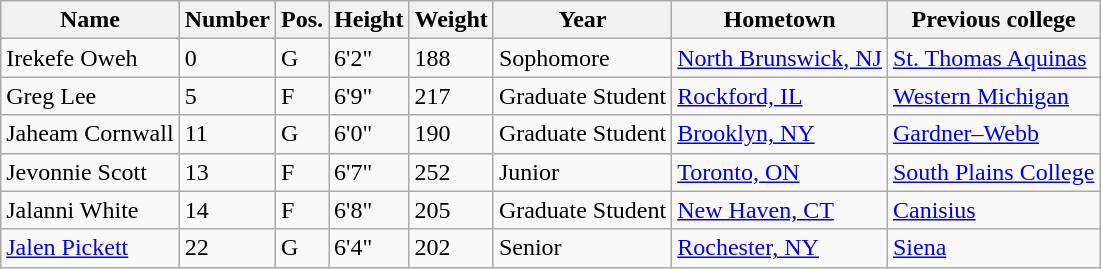<table class="wikitable sortable" border="1">
<tr>
<th>Name</th>
<th>Number</th>
<th>Pos.</th>
<th>Height</th>
<th>Weight</th>
<th>Year</th>
<th>Hometown</th>
<th class="unsortable">Previous college</th>
</tr>
<tr>
<td>Irekefe Oweh</td>
<td>0</td>
<td>G</td>
<td>6'2"</td>
<td>188</td>
<td>Sophomore</td>
<td><a href='#'>North Brunswick, NJ</a></td>
<td><a href='#'>St. Thomas Aquinas</a></td>
</tr>
<tr>
<td>Greg Lee</td>
<td>5</td>
<td>F</td>
<td>6'9"</td>
<td>217</td>
<td>Graduate Student</td>
<td><a href='#'>Rockford, IL</a></td>
<td><a href='#'>Western Michigan</a></td>
</tr>
<tr>
<td>Jaheam Cornwall</td>
<td>11</td>
<td>G</td>
<td>6'0"</td>
<td>190</td>
<td>Graduate Student</td>
<td><a href='#'>Brooklyn, NY</a></td>
<td><a href='#'>Gardner–Webb</a></td>
</tr>
<tr>
<td>Jevonnie Scott</td>
<td>13</td>
<td>F</td>
<td>6'7"</td>
<td>252</td>
<td>Junior</td>
<td><a href='#'>Toronto, ON</a></td>
<td><a href='#'>South Plains College</a></td>
</tr>
<tr>
<td>Jalanni White</td>
<td>14</td>
<td>F</td>
<td>6'8"</td>
<td>205</td>
<td>Graduate Student</td>
<td><a href='#'>New Haven, CT</a></td>
<td><a href='#'>Canisius</a></td>
</tr>
<tr>
<td><a href='#'>Jalen Pickett</a></td>
<td>22</td>
<td>G</td>
<td>6'4"</td>
<td>202</td>
<td>Senior</td>
<td><a href='#'>Rochester, NY</a></td>
<td><a href='#'>Siena</a></td>
</tr>
</table>
